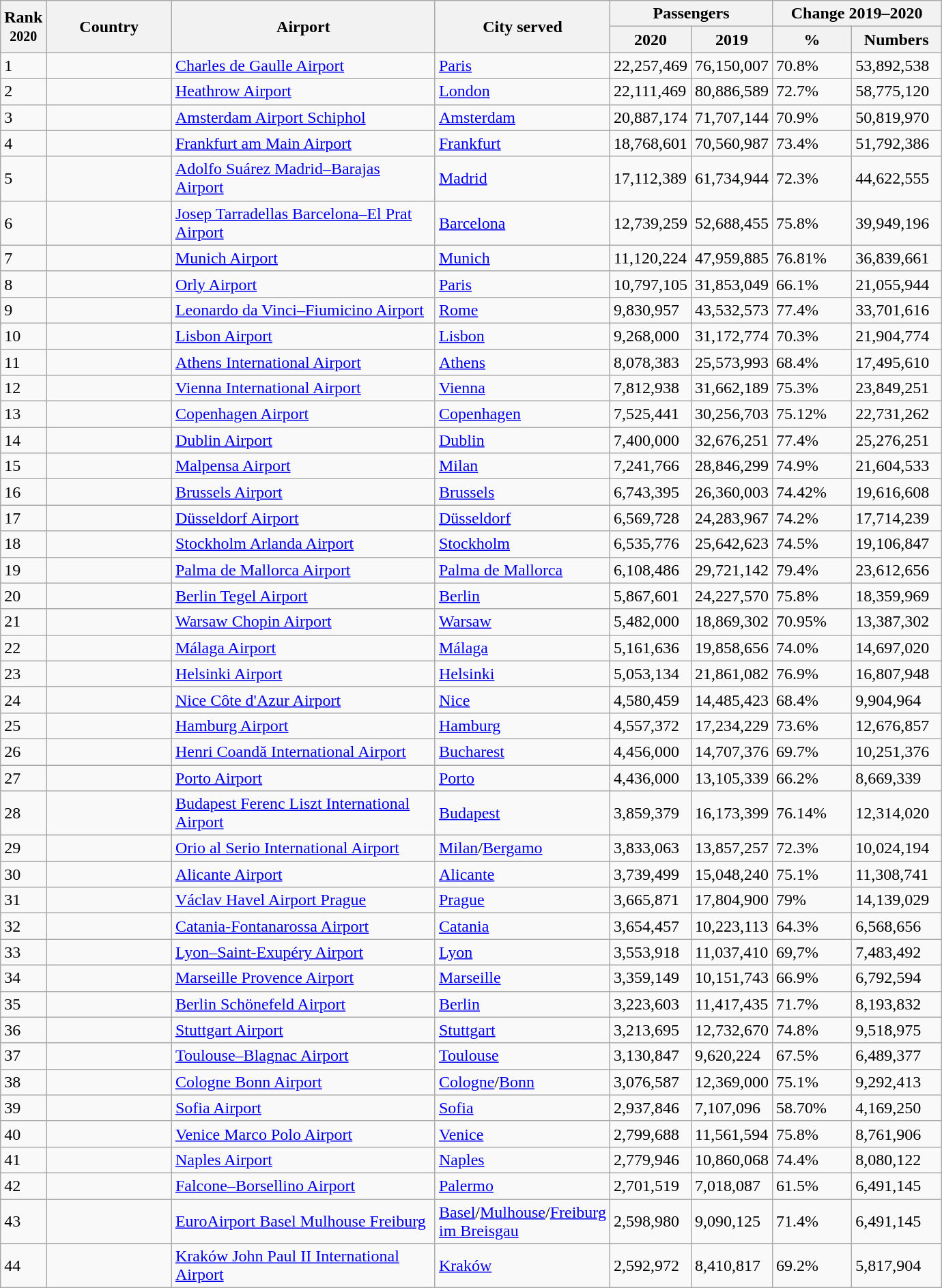<table class="wikitable sortable">
<tr>
<th rowspan=2>Rank<br><small>2020</small></th>
<th rowspan=2 style="width:115px;">Country</th>
<th rowspan=2 style="width:250px;">Airport</th>
<th rowspan=2 style="width:110px;">City served</th>
<th colspan=2>Passengers</th>
<th colspan=2>Change 2019–2020</th>
</tr>
<tr>
<th>2020</th>
<th>2019</th>
<th style="width:70px;">%</th>
<th style="width:80px;">Numbers</th>
</tr>
<tr>
<td>1</td>
<td></td>
<td><a href='#'>Charles de Gaulle Airport</a></td>
<td><a href='#'>Paris</a></td>
<td>22,257,469</td>
<td>76,150,007</td>
<td> 70.8%</td>
<td> 53,892,538</td>
</tr>
<tr>
<td>2</td>
<td></td>
<td><a href='#'>Heathrow Airport</a></td>
<td><a href='#'>London</a></td>
<td>22,111,469</td>
<td>80,886,589</td>
<td> 72.7%</td>
<td> 58,775,120</td>
</tr>
<tr>
<td>3</td>
<td></td>
<td><a href='#'>Amsterdam Airport Schiphol</a></td>
<td><a href='#'>Amsterdam</a></td>
<td>20,887,174</td>
<td>71,707,144</td>
<td> 70.9%</td>
<td> 50,819,970</td>
</tr>
<tr>
<td>4</td>
<td></td>
<td><a href='#'>Frankfurt am Main Airport</a></td>
<td><a href='#'>Frankfurt</a></td>
<td>18,768,601</td>
<td>70,560,987</td>
<td> 73.4%</td>
<td> 51,792,386</td>
</tr>
<tr>
<td>5</td>
<td></td>
<td><a href='#'>Adolfo Suárez Madrid–Barajas Airport</a></td>
<td><a href='#'>Madrid</a></td>
<td>17,112,389</td>
<td>61,734,944</td>
<td> 72.3%</td>
<td> 44,622,555</td>
</tr>
<tr>
<td>6</td>
<td></td>
<td><a href='#'>Josep Tarradellas Barcelona–El Prat Airport</a></td>
<td><a href='#'>Barcelona</a></td>
<td>12,739,259</td>
<td>52,688,455</td>
<td> 75.8%</td>
<td> 39,949,196</td>
</tr>
<tr>
<td>7</td>
<td></td>
<td><a href='#'>Munich Airport</a></td>
<td><a href='#'>Munich</a></td>
<td>11,120,224</td>
<td>47,959,885</td>
<td> 76.81%</td>
<td> 36,839,661</td>
</tr>
<tr>
<td>8</td>
<td></td>
<td><a href='#'>Orly Airport</a></td>
<td><a href='#'>Paris</a></td>
<td>10,797,105</td>
<td>31,853,049</td>
<td> 66.1%</td>
<td> 21,055,944</td>
</tr>
<tr>
<td>9</td>
<td></td>
<td><a href='#'>Leonardo da Vinci–Fiumicino Airport</a></td>
<td><a href='#'>Rome</a></td>
<td>9,830,957 </td>
<td>43,532,573</td>
<td> 77.4%</td>
<td> 33,701,616</td>
</tr>
<tr>
<td>10</td>
<td></td>
<td><a href='#'>Lisbon Airport</a></td>
<td><a href='#'>Lisbon</a></td>
<td>9,268,000</td>
<td>31,172,774</td>
<td> 70.3%</td>
<td> 21,904,774</td>
</tr>
<tr>
<td>11</td>
<td></td>
<td><a href='#'>Athens International Airport</a></td>
<td><a href='#'>Athens</a></td>
<td>8,078,383</td>
<td>25,573,993</td>
<td> 68.4%</td>
<td> 17,495,610</td>
</tr>
<tr>
<td>12</td>
<td></td>
<td><a href='#'>Vienna International Airport</a></td>
<td><a href='#'>Vienna</a></td>
<td>7,812,938</td>
<td>31,662,189</td>
<td> 75.3%</td>
<td> 23,849,251</td>
</tr>
<tr>
<td>13</td>
<td></td>
<td><a href='#'>Copenhagen Airport</a></td>
<td><a href='#'>Copenhagen</a></td>
<td>7,525,441</td>
<td>30,256,703</td>
<td> 75.12%</td>
<td> 22,731,262</td>
</tr>
<tr>
<td>14</td>
<td></td>
<td><a href='#'>Dublin Airport</a></td>
<td><a href='#'>Dublin</a></td>
<td>7,400,000</td>
<td>32,676,251</td>
<td> 77.4%</td>
<td> 25,276,251</td>
</tr>
<tr>
<td>15</td>
<td></td>
<td><a href='#'>Malpensa Airport</a></td>
<td><a href='#'>Milan</a></td>
<td>7,241,766</td>
<td>28,846,299</td>
<td> 74.9%</td>
<td> 21,604,533</td>
</tr>
<tr>
<td>16</td>
<td></td>
<td><a href='#'>Brussels Airport</a></td>
<td><a href='#'>Brussels</a></td>
<td>6,743,395</td>
<td>26,360,003</td>
<td> 74.42%</td>
<td> 19,616,608</td>
</tr>
<tr>
<td>17</td>
<td></td>
<td><a href='#'>Düsseldorf Airport</a></td>
<td><a href='#'>Düsseldorf</a></td>
<td>6,569,728</td>
<td>24,283,967</td>
<td> 74.2%</td>
<td> 17,714,239</td>
</tr>
<tr>
<td>18</td>
<td></td>
<td><a href='#'>Stockholm Arlanda Airport</a></td>
<td><a href='#'>Stockholm</a></td>
<td>6,535,776</td>
<td>25,642,623</td>
<td> 74.5%</td>
<td> 19,106,847</td>
</tr>
<tr>
<td>19</td>
<td></td>
<td><a href='#'>Palma de Mallorca Airport</a></td>
<td><a href='#'>Palma de Mallorca</a></td>
<td>6,108,486</td>
<td>29,721,142</td>
<td> 79.4%</td>
<td> 23,612,656</td>
</tr>
<tr>
<td>20</td>
<td></td>
<td><a href='#'>Berlin Tegel Airport</a></td>
<td><a href='#'>Berlin</a></td>
<td>5,867,601</td>
<td>24,227,570</td>
<td> 75.8%</td>
<td> 18,359,969</td>
</tr>
<tr>
<td>21</td>
<td></td>
<td><a href='#'>Warsaw Chopin Airport</a></td>
<td><a href='#'>Warsaw</a></td>
<td>5,482,000</td>
<td>18,869,302</td>
<td> 70.95%</td>
<td> 13,387,302</td>
</tr>
<tr>
<td>22</td>
<td></td>
<td><a href='#'>Málaga Airport</a></td>
<td><a href='#'>Málaga</a></td>
<td>5,161,636</td>
<td>19,858,656</td>
<td> 74.0%</td>
<td> 14,697,020</td>
</tr>
<tr>
<td>23</td>
<td></td>
<td><a href='#'>Helsinki Airport</a></td>
<td><a href='#'>Helsinki</a></td>
<td>5,053,134</td>
<td>21,861,082</td>
<td> 76.9%</td>
<td> 16,807,948</td>
</tr>
<tr>
<td>24</td>
<td></td>
<td><a href='#'>Nice Côte d'Azur Airport</a></td>
<td><a href='#'>Nice</a></td>
<td>4,580,459</td>
<td>14,485,423</td>
<td> 68.4%</td>
<td> 9,904,964</td>
</tr>
<tr>
<td>25</td>
<td></td>
<td><a href='#'>Hamburg Airport</a></td>
<td><a href='#'>Hamburg</a></td>
<td>4,557,372</td>
<td>17,234,229</td>
<td> 73.6%</td>
<td> 12,676,857</td>
</tr>
<tr>
<td>26</td>
<td></td>
<td><a href='#'>Henri Coandă International Airport</a></td>
<td><a href='#'>Bucharest</a></td>
<td>4,456,000</td>
<td>14,707,376</td>
<td> 69.7%</td>
<td> 10,251,376</td>
</tr>
<tr>
<td>27</td>
<td></td>
<td><a href='#'>Porto Airport</a></td>
<td><a href='#'>Porto</a></td>
<td>4,436,000</td>
<td>13,105,339</td>
<td> 66.2%</td>
<td> 8,669,339</td>
</tr>
<tr>
<td>28</td>
<td></td>
<td><a href='#'>Budapest Ferenc Liszt International Airport</a></td>
<td><a href='#'>Budapest</a></td>
<td>3,859,379</td>
<td>16,173,399</td>
<td> 76.14%</td>
<td> 12,314,020</td>
</tr>
<tr>
<td>29</td>
<td></td>
<td><a href='#'>Orio al Serio International Airport</a></td>
<td><a href='#'>Milan</a>/<a href='#'>Bergamo</a></td>
<td>3,833,063</td>
<td>13,857,257</td>
<td> 72.3%</td>
<td> 10,024,194</td>
</tr>
<tr>
<td>30</td>
<td></td>
<td><a href='#'>Alicante Airport</a></td>
<td><a href='#'>Alicante</a></td>
<td>3,739,499</td>
<td>15,048,240</td>
<td> 75.1%</td>
<td> 11,308,741</td>
</tr>
<tr>
<td>31</td>
<td></td>
<td><a href='#'>Václav Havel Airport Prague</a></td>
<td><a href='#'>Prague</a></td>
<td>3,665,871</td>
<td>17,804,900</td>
<td> 79%</td>
<td> 14,139,029</td>
</tr>
<tr>
<td>32</td>
<td></td>
<td><a href='#'>Catania-Fontanarossa Airport</a></td>
<td><a href='#'>Catania</a></td>
<td>3,654,457</td>
<td>10,223,113</td>
<td> 64.3%</td>
<td> 6,568,656</td>
</tr>
<tr>
<td>33</td>
<td></td>
<td><a href='#'>Lyon–Saint-Exupéry Airport</a></td>
<td><a href='#'>Lyon</a></td>
<td>3,553,918</td>
<td>11,037,410</td>
<td> 69,7%</td>
<td> 7,483,492</td>
</tr>
<tr>
<td>34</td>
<td></td>
<td><a href='#'>Marseille Provence Airport</a></td>
<td><a href='#'>Marseille</a></td>
<td>3,359,149</td>
<td>10,151,743</td>
<td> 66.9%</td>
<td> 6,792,594</td>
</tr>
<tr>
<td>35</td>
<td></td>
<td><a href='#'>Berlin Schönefeld Airport</a></td>
<td><a href='#'>Berlin</a></td>
<td>3,223,603</td>
<td>11,417,435</td>
<td> 71.7%</td>
<td> 8,193,832</td>
</tr>
<tr>
<td>36</td>
<td></td>
<td><a href='#'>Stuttgart Airport</a></td>
<td><a href='#'>Stuttgart</a></td>
<td>3,213,695</td>
<td>12,732,670 </td>
<td> 74.8%</td>
<td> 9,518,975</td>
</tr>
<tr>
<td>37</td>
<td></td>
<td><a href='#'>Toulouse–Blagnac Airport</a></td>
<td><a href='#'>Toulouse</a></td>
<td>3,130,847</td>
<td>9,620,224</td>
<td> 67.5%</td>
<td> 6,489,377</td>
</tr>
<tr>
<td>38</td>
<td></td>
<td><a href='#'>Cologne Bonn Airport</a></td>
<td><a href='#'>Cologne</a>/<a href='#'>Bonn</a></td>
<td>3,076,587</td>
<td>12,369,000</td>
<td> 75.1%</td>
<td> 9,292,413</td>
</tr>
<tr>
<td>39</td>
<td></td>
<td><a href='#'>Sofia Airport</a></td>
<td><a href='#'>Sofia</a></td>
<td>2,937,846</td>
<td>7,107,096</td>
<td> 58.70%</td>
<td> 4,169,250</td>
</tr>
<tr>
<td>40</td>
<td></td>
<td><a href='#'>Venice Marco Polo Airport</a></td>
<td><a href='#'>Venice</a></td>
<td>2,799,688</td>
<td>11,561,594</td>
<td> 75.8%</td>
<td> 8,761,906</td>
</tr>
<tr>
<td>41</td>
<td></td>
<td><a href='#'>Naples Airport</a></td>
<td><a href='#'>Naples</a></td>
<td>2,779,946</td>
<td>10,860,068</td>
<td> 74.4%</td>
<td> 8,080,122</td>
</tr>
<tr>
<td>42</td>
<td></td>
<td><a href='#'>Falcone–Borsellino Airport</a></td>
<td><a href='#'>Palermo</a></td>
<td>2,701,519</td>
<td>7,018,087</td>
<td> 61.5%</td>
<td> 6,491,145</td>
</tr>
<tr>
<td>43</td>
<td><br></td>
<td><a href='#'>EuroAirport Basel Mulhouse Freiburg</a></td>
<td><a href='#'>Basel</a>/<a href='#'>Mulhouse</a>/<a href='#'>Freiburg im Breisgau</a></td>
<td>2,598,980</td>
<td>9,090,125</td>
<td> 71.4%</td>
<td> 6,491,145</td>
</tr>
<tr>
<td>44</td>
<td></td>
<td><a href='#'>Kraków John Paul II International Airport</a></td>
<td><a href='#'>Kraków</a></td>
<td>2,592,972</td>
<td>8,410,817</td>
<td> 69.2%</td>
<td> 5,817,904</td>
</tr>
</table>
